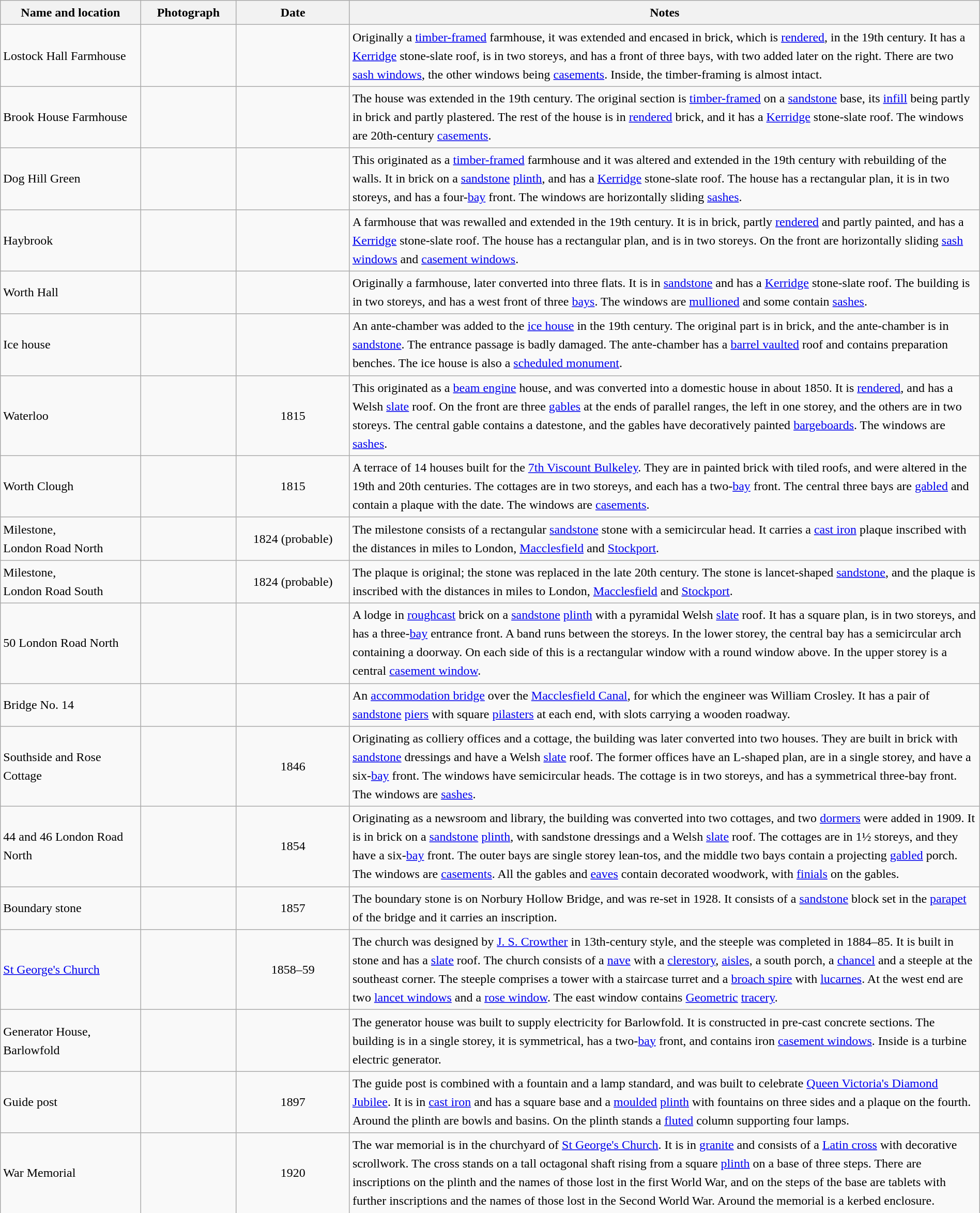<table class="wikitable sortable plainrowheaders" style="width:100%;border:0px;text-align:left;line-height:150%;">
<tr>
<th scope="col"  style="width:150px">Name and location</th>
<th scope="col"  style="width:100px" class="unsortable">Photograph</th>
<th scope="col"  style="width:120px">Date</th>
<th scope="col"  style="width:700px" class="unsortable">Notes</th>
</tr>
<tr>
<td>Lostock Hall Farmhouse<br><small></small></td>
<td></td>
<td align="center"></td>
<td>Originally a <a href='#'>timber-framed</a> farmhouse, it was extended and encased in brick, which is <a href='#'>rendered</a>, in the 19th century.  It has a <a href='#'>Kerridge</a> stone-slate roof, is in two storeys, and has a front of three bays, with two added later on the right.  There are two <a href='#'>sash windows</a>, the other windows being <a href='#'>casements</a>.  Inside, the timber-framing is almost intact.</td>
</tr>
<tr>
<td>Brook House Farmhouse<br><small></small></td>
<td></td>
<td align="center"></td>
<td>The house was extended in the 19th century.  The original section is <a href='#'>timber-framed</a> on a <a href='#'>sandstone</a> base, its <a href='#'>infill</a> being partly in brick and partly plastered.  The rest of the house is in <a href='#'>rendered</a> brick, and it has a <a href='#'>Kerridge</a> stone-slate roof.  The windows are 20th-century <a href='#'>casements</a>.</td>
</tr>
<tr>
<td>Dog Hill Green<br><small></small></td>
<td></td>
<td align="center"></td>
<td>This originated as a <a href='#'>timber-framed</a> farmhouse and it was altered and extended in the 19th century with rebuilding of the walls.  It in brick on a <a href='#'>sandstone</a> <a href='#'>plinth</a>, and has a <a href='#'>Kerridge</a> stone-slate roof.  The house has a rectangular plan, it is in two storeys, and has a four-<a href='#'>bay</a> front.  The windows are horizontally sliding <a href='#'>sashes</a>.</td>
</tr>
<tr>
<td>Haybrook<br><small></small></td>
<td></td>
<td align="center"></td>
<td>A farmhouse that was rewalled and extended in the 19th century.  It is in brick, partly <a href='#'>rendered</a> and partly painted, and has a <a href='#'>Kerridge</a> stone-slate roof.  The house has a rectangular plan, and is in two storeys.  On the front are horizontally sliding <a href='#'>sash windows</a> and <a href='#'>casement windows</a>.</td>
</tr>
<tr>
<td>Worth Hall<br><small></small></td>
<td></td>
<td align="center"></td>
<td>Originally a farmhouse, later converted into three flats.  It is in <a href='#'>sandstone</a> and has a <a href='#'>Kerridge</a> stone-slate roof.  The building is in two storeys, and has a west front of three <a href='#'>bays</a>.  The windows are <a href='#'>mullioned</a> and some contain <a href='#'>sashes</a>.</td>
</tr>
<tr>
<td>Ice house<br><small></small></td>
<td></td>
<td align="center"></td>
<td>An ante-chamber was added to the <a href='#'>ice house</a> in the 19th century.  The original part is in brick, and the ante-chamber is in <a href='#'>sandstone</a>.  The entrance passage is badly damaged.  The ante-chamber has a <a href='#'>barrel vaulted</a> roof and contains preparation benches.  The ice house is also a <a href='#'>scheduled monument</a>.</td>
</tr>
<tr>
<td>Waterloo<br><small></small></td>
<td></td>
<td align="center">1815</td>
<td>This originated as a <a href='#'>beam engine</a> house, and was converted into a domestic house in about 1850.  It is <a href='#'>rendered</a>, and has a Welsh <a href='#'>slate</a> roof.  On the front are three <a href='#'>gables</a> at the ends of parallel ranges, the left in one storey, and the others are in two storeys.  The central gable contains a datestone, and the gables have decoratively painted <a href='#'>bargeboards</a>.  The windows are <a href='#'>sashes</a>.</td>
</tr>
<tr>
<td>Worth Clough<br><small></small></td>
<td></td>
<td align="center">1815</td>
<td>A terrace of 14 houses built for the <a href='#'>7th Viscount Bulkeley</a>.  They are in painted brick with tiled roofs, and were altered in the 19th and 20th centuries. The cottages are in two storeys, and each has a two-<a href='#'>bay</a> front.  The central three bays are <a href='#'>gabled</a> and contain a plaque with the date.  The windows are <a href='#'>casements</a>.</td>
</tr>
<tr>
<td>Milestone,<br>London Road North<br><small></small></td>
<td></td>
<td align="center">1824 (probable)</td>
<td>The milestone consists of a rectangular <a href='#'>sandstone</a> stone with a semicircular head.  It carries a <a href='#'>cast iron</a> plaque inscribed with the distances in miles to London, <a href='#'>Macclesfield</a> and <a href='#'>Stockport</a>.</td>
</tr>
<tr>
<td>Milestone,<br>London Road South<br><small></small></td>
<td></td>
<td align="center">1824 (probable)</td>
<td>The plaque is original; the stone was replaced in the late 20th century.  The stone is lancet-shaped <a href='#'>sandstone</a>, and the plaque is inscribed with the distances in miles to London, <a href='#'>Macclesfield</a> and <a href='#'>Stockport</a>.</td>
</tr>
<tr>
<td>50 London Road North<br><small></small></td>
<td></td>
<td align="center"></td>
<td>A lodge in <a href='#'>roughcast</a> brick on a <a href='#'>sandstone</a> <a href='#'>plinth</a> with a pyramidal Welsh <a href='#'>slate</a> roof.  It has a square plan, is in two storeys, and has a three-<a href='#'>bay</a> entrance front.  A band runs between the storeys.  In the lower storey, the central bay has a semicircular arch containing a doorway.  On each side of this is a rectangular window with a round window above.  In the upper storey is a central <a href='#'>casement window</a>.</td>
</tr>
<tr>
<td>Bridge No. 14<br><small></small></td>
<td></td>
<td align="center"></td>
<td>An <a href='#'>accommodation bridge</a> over the <a href='#'>Macclesfield Canal</a>, for which the engineer was William Crosley.  It has a pair of <a href='#'>sandstone</a> <a href='#'>piers</a> with square <a href='#'>pilasters</a> at each end, with slots carrying a wooden roadway.</td>
</tr>
<tr>
<td>Southside and Rose Cottage<br><small></small></td>
<td></td>
<td align="center">1846</td>
<td>Originating as colliery offices and a cottage, the building was later converted into two houses.  They are built in brick with <a href='#'>sandstone</a> dressings and have a Welsh <a href='#'>slate</a> roof.  The former offices have an L-shaped plan, are in a single storey, and have a six-<a href='#'>bay</a> front.  The windows have semicircular heads.  The cottage is in two storeys, and has a symmetrical three-bay front.  The windows are <a href='#'>sashes</a>.</td>
</tr>
<tr>
<td>44 and 46 London Road North<br><small></small></td>
<td></td>
<td align="center">1854</td>
<td>Originating as a newsroom and library, the building was converted into two cottages, and two <a href='#'>dormers</a> were added in 1909.  It is in brick on a <a href='#'>sandstone</a> <a href='#'>plinth</a>, with sandstone dressings and a Welsh <a href='#'>slate</a> roof.  The cottages are in 1½ storeys, and they have a six-<a href='#'>bay</a> front.  The outer bays are single storey lean-tos, and the middle two bays contain a projecting <a href='#'>gabled</a> porch.  The windows are <a href='#'>casements</a>.  All the gables and <a href='#'>eaves</a> contain decorated woodwork, with <a href='#'>finials</a> on the gables.</td>
</tr>
<tr>
<td>Boundary stone<br><small></small></td>
<td></td>
<td align="center">1857</td>
<td>The boundary stone is on Norbury Hollow Bridge, and was re-set in 1928.  It consists of a <a href='#'>sandstone</a> block set in the <a href='#'>parapet</a> of the bridge and it carries an inscription.</td>
</tr>
<tr>
<td><a href='#'>St George's Church</a><br><small></small></td>
<td></td>
<td align="center">1858–59</td>
<td>The church was designed by <a href='#'>J. S. Crowther</a> in 13th-century style, and the steeple was completed in 1884–85.  It is built in stone and has a <a href='#'>slate</a> roof.  The church consists of a <a href='#'>nave</a> with a <a href='#'>clerestory</a>, <a href='#'>aisles</a>, a south porch, a <a href='#'>chancel</a> and a steeple at the southeast corner.  The steeple comprises a tower with a staircase turret and a <a href='#'>broach spire</a> with <a href='#'>lucarnes</a>.  At the west end are two <a href='#'>lancet windows</a> and a <a href='#'>rose window</a>.  The east window contains <a href='#'>Geometric</a> <a href='#'>tracery</a>.</td>
</tr>
<tr>
<td>Generator House, Barlowfold<br><small></small></td>
<td></td>
<td align="center"></td>
<td>The generator house was built to supply electricity for Barlowfold.  It is constructed in pre-cast concrete sections.  The building is in a single storey, it is symmetrical, has a two-<a href='#'>bay</a> front, and contains iron <a href='#'>casement windows</a>.  Inside is a turbine electric generator.</td>
</tr>
<tr>
<td>Guide post<br><small></small></td>
<td></td>
<td align="center">1897</td>
<td>The guide post is combined with a fountain and a lamp standard, and was built to celebrate <a href='#'>Queen Victoria's Diamond Jubilee</a>.  It is in <a href='#'>cast iron</a> and has a square base and a <a href='#'>moulded</a> <a href='#'>plinth</a> with fountains on three sides and a plaque on the fourth.  Around the plinth are bowls and basins.  On the plinth stands a <a href='#'>fluted</a> column supporting four lamps.</td>
</tr>
<tr>
<td>War Memorial<br><small></small></td>
<td></td>
<td align="center">1920</td>
<td>The war memorial is in the churchyard of <a href='#'>St George's Church</a>.  It is in <a href='#'>granite</a> and consists of a <a href='#'>Latin cross</a> with decorative scrollwork.  The cross stands on a tall octagonal shaft rising from a square <a href='#'>plinth</a> on a base of three steps.  There are inscriptions on the plinth and the names of those lost in the first World War, and on the steps of the base are tablets with further inscriptions and the names of those lost in the Second World War.  Around the memorial is a kerbed enclosure.</td>
</tr>
<tr>
</tr>
</table>
